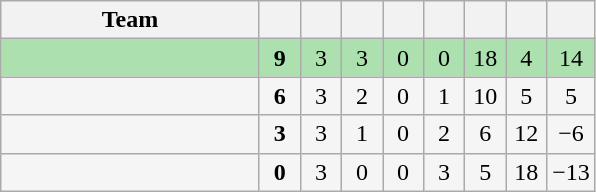<table class="wikitable" style="text-align: center;">
<tr>
<th width=165>Team</th>
<th width=20></th>
<th width=20></th>
<th width=20></th>
<th width=20></th>
<th width=20></th>
<th width=20></th>
<th width=20></th>
<th width=20></th>
</tr>
<tr align=center style="background:#ACE1AF;">
<td style="text-align:left;"></td>
<td><strong>9</strong></td>
<td>3</td>
<td>3</td>
<td>0</td>
<td>0</td>
<td>18</td>
<td>4</td>
<td>14</td>
</tr>
<tr align=center style="background:#f5f5f5;">
<td style="text-align:left;"></td>
<td><strong>6</strong></td>
<td>3</td>
<td>2</td>
<td>0</td>
<td>1</td>
<td>10</td>
<td>5</td>
<td>5</td>
</tr>
<tr align=center style="background:#f5f5f5;">
<td style="text-align:left;"></td>
<td><strong>3</strong></td>
<td>3</td>
<td>1</td>
<td>0</td>
<td>2</td>
<td>6</td>
<td>12</td>
<td>−6</td>
</tr>
<tr align=center style="background:#f5f5f5;">
<td style="text-align:left;"></td>
<td><strong>0</strong></td>
<td>3</td>
<td>0</td>
<td>0</td>
<td>3</td>
<td>5</td>
<td>18</td>
<td>−13</td>
</tr>
</table>
